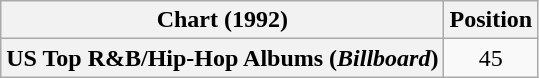<table class="wikitable plainrowheaders" style="text-align:center">
<tr>
<th scope="col">Chart (1992)</th>
<th scope="col">Position</th>
</tr>
<tr>
<th scope="row">US Top R&B/Hip-Hop Albums (<em>Billboard</em>)</th>
<td>45</td>
</tr>
</table>
